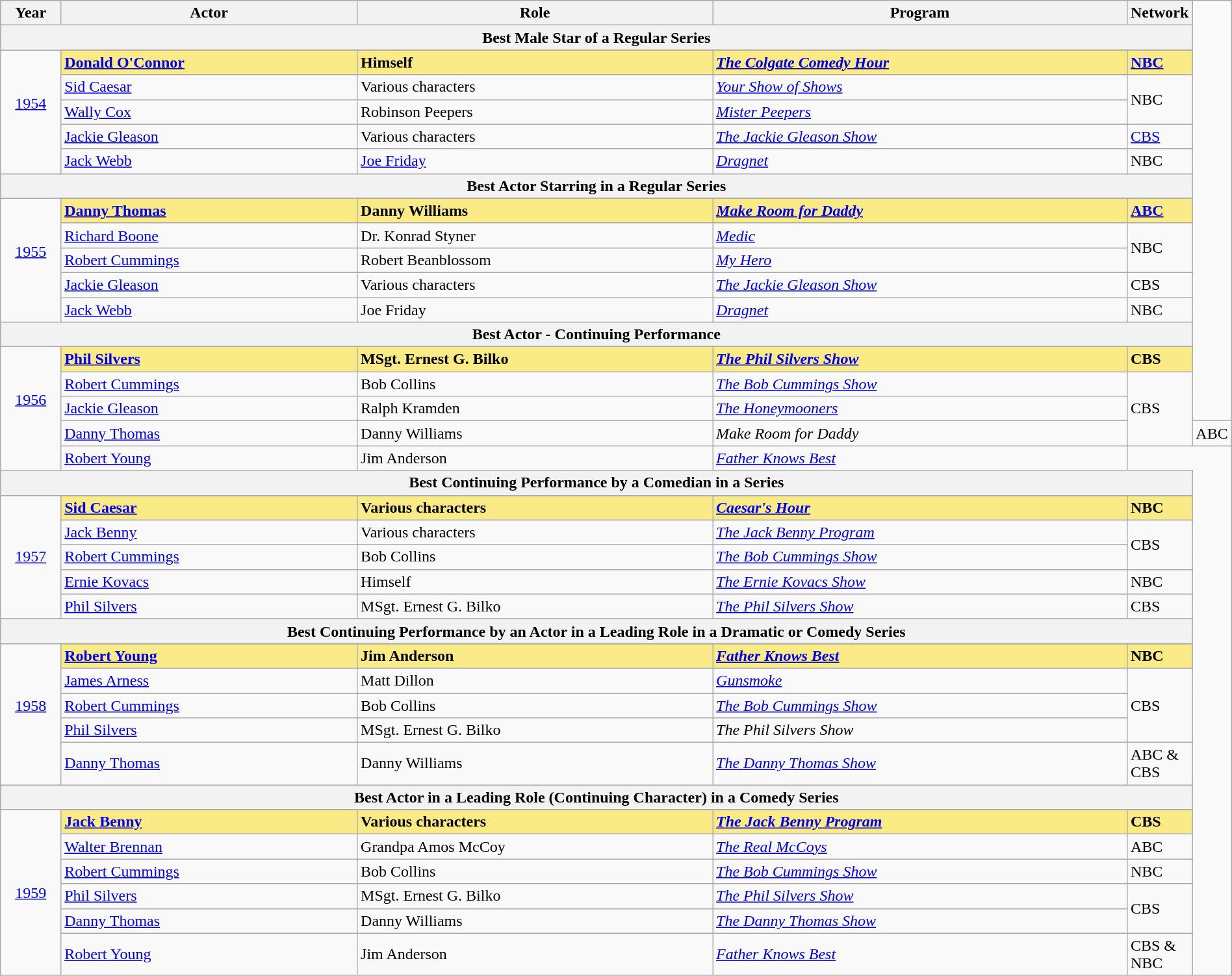<table class="wikitable" style="width:100%">
<tr bgcolor="#bebebe">
<th width="5%">Year</th>
<th width="25%">Actor</th>
<th width="30%">Role</th>
<th width="35%">Program</th>
<th width="5%">Network</th>
</tr>
<tr>
<th colspan=5>Best Male Star of a Regular Series</th>
</tr>
<tr>
<td rowspan=6 style="text-align:center"><a href='#'>1954</a><br><br></td>
</tr>
<tr style="background:#FAEB86">
<td><strong><a href='#'>Donald O'Connor</a></strong></td>
<td><strong>Himself</strong></td>
<td><strong><em><a href='#'>The Colgate Comedy Hour</a></em></strong></td>
<td><strong><a href='#'>NBC</a></strong></td>
</tr>
<tr>
<td><a href='#'>Sid Caesar</a></td>
<td>Various characters</td>
<td><em><a href='#'>Your Show of Shows</a></em></td>
<td rowspan=2>NBC</td>
</tr>
<tr>
<td><a href='#'>Wally Cox</a></td>
<td>Robinson Peepers</td>
<td><em><a href='#'>Mister Peepers</a></em></td>
</tr>
<tr>
<td><a href='#'>Jackie Gleason</a></td>
<td>Various characters</td>
<td><em><a href='#'>The Jackie Gleason Show</a></em></td>
<td><a href='#'>CBS</a></td>
</tr>
<tr>
<td><a href='#'>Jack Webb</a></td>
<td><a href='#'>Joe Friday</a></td>
<td><em><a href='#'>Dragnet</a></em></td>
<td>NBC</td>
</tr>
<tr>
<th colspan=5>Best Actor Starring in a Regular Series</th>
</tr>
<tr>
<td rowspan=6 style="text-align:center"><a href='#'>1955</a><br><br></td>
</tr>
<tr style="background:#FAEB86">
<td><strong><a href='#'>Danny Thomas</a></strong></td>
<td><strong>Danny Williams</strong></td>
<td><strong><em><a href='#'>Make Room for Daddy</a></em></strong></td>
<td><strong><a href='#'>ABC</a></strong></td>
</tr>
<tr>
<td><a href='#'>Richard Boone</a></td>
<td>Dr. Konrad Styner</td>
<td><em><a href='#'>Medic</a></em></td>
<td rowspan=2>NBC</td>
</tr>
<tr>
<td><a href='#'>Robert Cummings</a></td>
<td>Robert Beanblossom</td>
<td><em><a href='#'>My Hero</a></em></td>
</tr>
<tr>
<td><a href='#'>Jackie Gleason</a></td>
<td>Various characters</td>
<td><em><a href='#'>The Jackie Gleason Show</a></em></td>
<td>CBS</td>
</tr>
<tr>
<td><a href='#'>Jack Webb</a></td>
<td>Joe Friday</td>
<td><em><a href='#'>Dragnet</a></em></td>
<td>NBC</td>
</tr>
<tr>
<th colspan=5>Best Actor - Continuing Performance</th>
</tr>
<tr>
<td rowspan=6 style="text-align:center"><a href='#'>1956</a><br><br></td>
</tr>
<tr style="background:#FAEB86">
<td><strong><a href='#'>Phil Silvers</a></strong></td>
<td><strong>MSgt. Ernest G. Bilko</strong></td>
<td><strong><em><a href='#'>The Phil Silvers Show</a></em></strong></td>
<td><strong>CBS</strong></td>
</tr>
<tr>
<td><a href='#'>Robert Cummings</a></td>
<td>Bob Collins</td>
<td><em><a href='#'>The Bob Cummings Show</a></em></td>
<td rowspan=3>CBS</td>
</tr>
<tr>
<td><a href='#'>Jackie Gleason</a></td>
<td>Ralph Kramden</td>
<td><em><a href='#'>The Honeymooners</a></em></td>
</tr>
<tr>
<td><a href='#'>Danny Thomas</a></td>
<td>Danny Williams</td>
<td><em>Make Room for Daddy</em></td>
<td>ABC</td>
</tr>
<tr>
<td><a href='#'>Robert Young</a></td>
<td>Jim Anderson</td>
<td><em><a href='#'>Father Knows Best</a></em></td>
</tr>
<tr>
<th colspan=5>Best Continuing Performance by a Comedian in a Series</th>
</tr>
<tr>
<td rowspan=6 style="text-align:center"><a href='#'>1957</a><br></td>
</tr>
<tr style="background:#FAEB86">
<td><strong><a href='#'>Sid Caesar</a></strong></td>
<td><strong>Various characters</strong></td>
<td><strong><em><a href='#'>Caesar's Hour</a></em></strong></td>
<td><strong>NBC</strong></td>
</tr>
<tr>
<td><a href='#'>Jack Benny</a></td>
<td>Various characters</td>
<td><em><a href='#'>The Jack Benny Program</a></em></td>
<td rowspan=2>CBS</td>
</tr>
<tr>
<td><a href='#'>Robert Cummings</a></td>
<td>Bob Collins</td>
<td><em><a href='#'>The Bob Cummings Show</a></em></td>
</tr>
<tr>
<td><a href='#'>Ernie Kovacs</a></td>
<td>Himself</td>
<td><em><a href='#'>The Ernie Kovacs Show</a></em></td>
<td>NBC</td>
</tr>
<tr>
<td><a href='#'>Phil Silvers</a></td>
<td>MSgt. Ernest G. Bilko</td>
<td><em><a href='#'>The Phil Silvers Show</a></em></td>
<td>CBS</td>
</tr>
<tr>
<th colspan=5>Best Continuing Performance by an Actor in a Leading Role in a Dramatic or Comedy Series</th>
</tr>
<tr>
<td rowspan=6 style="text-align:center"><a href='#'>1958</a><br><br></td>
</tr>
<tr style="background:#FAEB86">
<td><strong><a href='#'>Robert Young</a></strong></td>
<td><strong>Jim Anderson</strong></td>
<td><strong><em><a href='#'>Father Knows Best</a></em></strong></td>
<td><strong>NBC</strong></td>
</tr>
<tr>
<td><a href='#'>James Arness</a></td>
<td>Matt Dillon</td>
<td><em><a href='#'>Gunsmoke</a></em></td>
<td rowspan=3>CBS</td>
</tr>
<tr>
<td><a href='#'>Robert Cummings</a></td>
<td>Bob Collins</td>
<td><em><a href='#'>The Bob Cummings Show</a></em></td>
</tr>
<tr>
<td><a href='#'>Phil Silvers</a></td>
<td>MSgt. Ernest G. Bilko</td>
<td><em>The Phil Silvers Show</em></td>
</tr>
<tr>
<td><a href='#'>Danny Thomas</a></td>
<td>Danny Williams</td>
<td><em><a href='#'>The Danny Thomas Show</a></em></td>
<td>ABC & CBS</td>
</tr>
<tr>
<th colspan=5>Best Actor in a Leading Role (Continuing Character) in a Comedy Series</th>
</tr>
<tr>
<td rowspan=7 style="text-align:center"><a href='#'>1959</a><br></td>
</tr>
<tr style="background:#FAEB86">
<td><strong><a href='#'>Jack Benny</a></strong></td>
<td><strong>Various characters</strong></td>
<td><strong><em><a href='#'>The Jack Benny Program</a></em></strong></td>
<td><strong>CBS</strong></td>
</tr>
<tr>
<td><a href='#'>Walter Brennan</a></td>
<td>Grandpa Amos McCoy</td>
<td><em><a href='#'>The Real McCoys</a></em></td>
<td>ABC</td>
</tr>
<tr>
<td><a href='#'>Robert Cummings</a></td>
<td>Bob Collins</td>
<td><em><a href='#'>The Bob Cummings Show</a></em></td>
<td>NBC</td>
</tr>
<tr>
<td><a href='#'>Phil Silvers</a></td>
<td>MSgt. Ernest G. Bilko</td>
<td><em><a href='#'>The Phil Silvers Show</a></em></td>
<td rowspan=2>CBS</td>
</tr>
<tr>
<td><a href='#'>Danny Thomas</a></td>
<td>Danny Williams</td>
<td><em><a href='#'>The Danny Thomas Show</a></em></td>
</tr>
<tr>
<td><a href='#'>Robert Young</a></td>
<td>Jim Anderson</td>
<td><em><a href='#'>Father Knows Best</a></em></td>
<td>CBS & NBC</td>
</tr>
</table>
